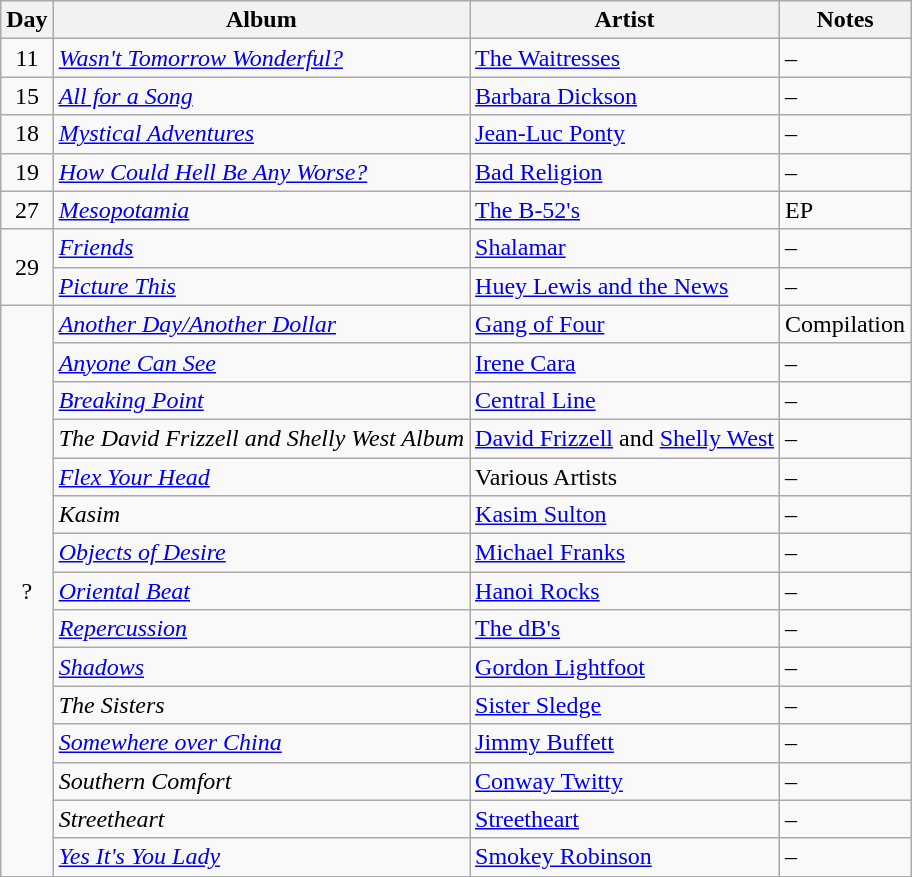<table class="wikitable">
<tr>
<th>Day</th>
<th>Album</th>
<th>Artist</th>
<th>Notes</th>
</tr>
<tr>
<td align="center" rowspan="1">11</td>
<td><em><a href='#'>Wasn't Tomorrow Wonderful?</a></em></td>
<td><a href='#'>The Waitresses</a></td>
<td>–</td>
</tr>
<tr>
<td align="center" rowspan="1">15</td>
<td><em><a href='#'>All for a Song</a></em></td>
<td><a href='#'>Barbara Dickson</a></td>
<td>–</td>
</tr>
<tr>
<td align="center" rowspan="1">18</td>
<td><em><a href='#'>Mystical Adventures</a></em></td>
<td><a href='#'>Jean-Luc Ponty</a></td>
<td>–</td>
</tr>
<tr>
<td align="center" rowspan="1">19</td>
<td><em><a href='#'>How Could Hell Be Any Worse?</a></em></td>
<td><a href='#'>Bad Religion</a></td>
<td>–</td>
</tr>
<tr>
<td align="center" rowspan="1">27</td>
<td><em><a href='#'>Mesopotamia</a></em></td>
<td><a href='#'>The B-52's</a></td>
<td>EP</td>
</tr>
<tr>
<td align="center" rowspan="2">29</td>
<td><em><a href='#'>Friends</a></em></td>
<td><a href='#'>Shalamar</a></td>
<td>–</td>
</tr>
<tr>
<td><em><a href='#'>Picture This</a></em></td>
<td><a href='#'>Huey Lewis and the News</a></td>
<td>–</td>
</tr>
<tr>
<td align="center" rowspan="15">?</td>
<td><em><a href='#'>Another Day/Another Dollar</a></em></td>
<td><a href='#'>Gang of Four</a></td>
<td>Compilation</td>
</tr>
<tr>
<td><em><a href='#'>Anyone Can See</a></em></td>
<td><a href='#'>Irene Cara</a></td>
<td>–</td>
</tr>
<tr>
<td><em><a href='#'>Breaking Point</a></em></td>
<td><a href='#'>Central Line</a></td>
<td>–</td>
</tr>
<tr>
<td><em>The David Frizzell and Shelly West Album</em></td>
<td><a href='#'>David Frizzell</a> and <a href='#'>Shelly West</a></td>
<td>–</td>
</tr>
<tr>
<td><em><a href='#'>Flex Your Head</a></em></td>
<td>Various Artists</td>
<td>–</td>
</tr>
<tr>
<td><em>Kasim</em></td>
<td><a href='#'>Kasim Sulton</a></td>
<td>–</td>
</tr>
<tr>
<td><em><a href='#'>Objects of Desire</a></em></td>
<td><a href='#'>Michael Franks</a></td>
<td>–</td>
</tr>
<tr>
<td><em><a href='#'>Oriental Beat</a></em></td>
<td><a href='#'>Hanoi Rocks</a></td>
<td>–</td>
</tr>
<tr>
<td><em><a href='#'>Repercussion</a></em></td>
<td><a href='#'>The dB's</a></td>
<td>–</td>
</tr>
<tr>
<td><em><a href='#'>Shadows</a></em></td>
<td><a href='#'>Gordon Lightfoot</a></td>
<td>–</td>
</tr>
<tr>
<td><em>The Sisters</em></td>
<td><a href='#'>Sister Sledge</a></td>
<td>–</td>
</tr>
<tr>
<td><em><a href='#'>Somewhere over China</a></em></td>
<td><a href='#'>Jimmy Buffett</a></td>
<td>–</td>
</tr>
<tr>
<td><em>Southern Comfort</em></td>
<td><a href='#'>Conway Twitty</a></td>
<td>–</td>
</tr>
<tr>
<td><em>Streetheart</em></td>
<td><a href='#'>Streetheart</a></td>
<td>–</td>
</tr>
<tr>
<td><em><a href='#'>Yes It's You Lady</a></em></td>
<td><a href='#'>Smokey Robinson</a></td>
<td>–</td>
</tr>
</table>
